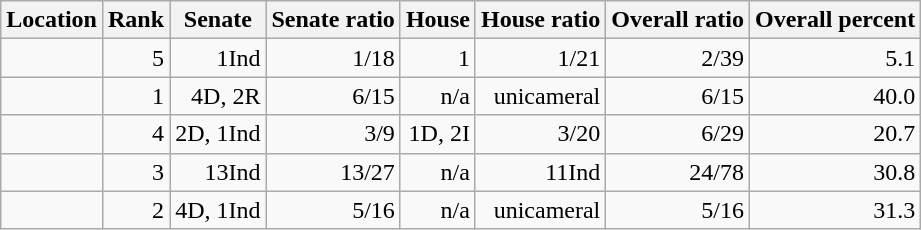<table class="wikitable sortable mw-datatable sticky-header sort-under" style=text-align:right;>
<tr>
<th>Location</th>
<th>Rank</th>
<th>Senate</th>
<th>Senate ratio</th>
<th>House</th>
<th>House ratio</th>
<th>Overall ratio</th>
<th>Overall percent</th>
</tr>
<tr>
<td></td>
<td>5</td>
<td>1Ind</td>
<td>1/18</td>
<td>1</td>
<td>1/21</td>
<td>2/39</td>
<td>5.1</td>
</tr>
<tr>
<td></td>
<td>1</td>
<td>4D, 2R</td>
<td>6/15</td>
<td>n/a</td>
<td>unicameral</td>
<td>6/15</td>
<td>40.0</td>
</tr>
<tr>
<td></td>
<td>4</td>
<td>2D, 1Ind</td>
<td>3/9</td>
<td>1D, 2I</td>
<td>3/20</td>
<td>6/29</td>
<td>20.7</td>
</tr>
<tr>
<td></td>
<td>3</td>
<td>13Ind</td>
<td>13/27</td>
<td>n/a</td>
<td>11Ind</td>
<td>24/78</td>
<td>30.8</td>
</tr>
<tr>
<td></td>
<td>2</td>
<td>4D, 1Ind</td>
<td>5/16</td>
<td>n/a</td>
<td>unicameral</td>
<td>5/16</td>
<td>31.3</td>
</tr>
</table>
